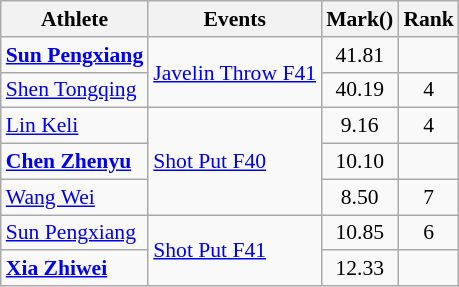<table class=wikitable style="text-align: center; font-size:90%">
<tr>
<th>Athlete</th>
<th>Events</th>
<th>Mark()</th>
<th>Rank</th>
</tr>
<tr>
<td align=left><strong><a href='#'>Sun Pengxiang</a></strong></td>
<td align=left rowspan=2><a href='#'>Javelin Throw F41</a></td>
<td>41.81</td>
<td></td>
</tr>
<tr>
<td align=left><a href='#'>Shen Tongqing</a></td>
<td>40.19</td>
<td>4</td>
</tr>
<tr>
<td align=left><a href='#'>Lin Keli</a></td>
<td align=left rowspan=3><a href='#'>Shot Put F40</a></td>
<td>9.16</td>
<td>4</td>
</tr>
<tr>
<td align=left><strong><a href='#'>Chen Zhenyu</a></strong></td>
<td>10.10</td>
<td></td>
</tr>
<tr>
<td align=left><a href='#'>Wang Wei</a></td>
<td>8.50</td>
<td>7</td>
</tr>
<tr>
<td align=left><a href='#'>Sun Pengxiang</a></td>
<td align=left rowspan=2><a href='#'>Shot Put F41</a></td>
<td>10.85</td>
<td>6</td>
</tr>
<tr>
<td align=left><strong><a href='#'>Xia Zhiwei</a></strong></td>
<td>12.33</td>
<td></td>
</tr>
</table>
